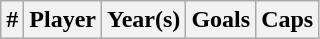<table class="wikitable sortable">
<tr>
<th width =>#</th>
<th width =>Player</th>
<th width =>Year(s)</th>
<th width =>Goals</th>
<th width =>Caps<br></th>
</tr>
</table>
